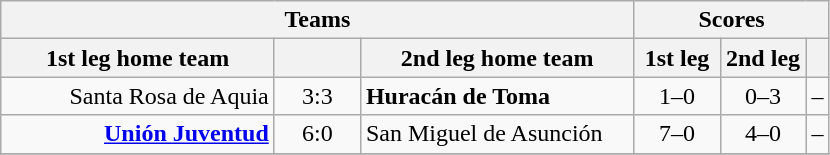<table class="wikitable" style="text-align: center;">
<tr>
<th colspan=3>Teams</th>
<th colspan=3>Scores</th>
</tr>
<tr>
<th width="175">1st leg home team</th>
<th width="50"></th>
<th width="175">2nd leg home team</th>
<th width="50">1st leg</th>
<th width="50">2nd leg</th>
<th></th>
</tr>
<tr>
<td align=right>Santa Rosa de Aquia</td>
<td>3:3</td>
<td align=left><strong>Huracán de Toma</strong></td>
<td>1–0</td>
<td>0–3</td>
<td>–</td>
</tr>
<tr>
<td align=right><strong><a href='#'>Unión Juventud</a></strong></td>
<td>6:0</td>
<td align=left>San Miguel de Asunción</td>
<td>7–0</td>
<td>4–0</td>
<td>–</td>
</tr>
<tr>
</tr>
</table>
